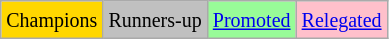<table class="wikitable">
<tr>
<td bgcolor=gold><small>Champions</small></td>
<td style="background:silver;"><small>Runners-up</small></td>
<td style="background:PaleGreen;"><small><a href='#'>Promoted</a></small></td>
<td bgcolor=Pink><small><a href='#'>Relegated</a></small></td>
</tr>
</table>
